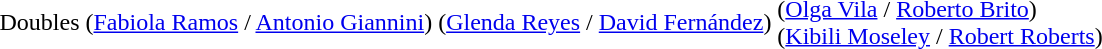<table>
<tr>
<td>Doubles</td>
<td> (<a href='#'>Fabiola Ramos</a> / <a href='#'>Antonio Giannini</a>)</td>
<td> (<a href='#'>Glenda Reyes</a> / <a href='#'>David Fernández</a>)</td>
<td> (<a href='#'>Olga Vila</a> / <a href='#'>Roberto Brito</a>)<br> (<a href='#'>Kibili Moseley</a> / <a href='#'>Robert Roberts</a>)</td>
</tr>
<tr>
</tr>
</table>
